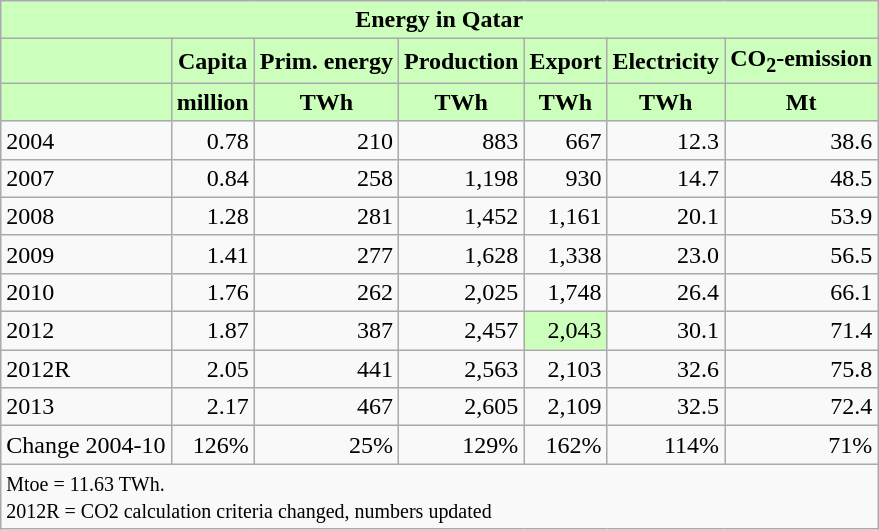<table class="wikitable">
<tr>
<th colspan="7" align="center" style="background-color: #cfb;">Energy in Qatar</th>
</tr>
<tr>
<th style="background-color: #cfb;"></th>
<th style="background-color: #cfb;">Capita</th>
<th style="background-color: #cfb;">Prim. energy</th>
<th style="background-color: #cfb;">Production</th>
<th style="background-color: #cfb;">Export</th>
<th style="background-color: #cfb;">Electricity</th>
<th style="background-color: #cfb;">CO<sub>2</sub>-emission</th>
</tr>
<tr ---->
<th style="background-color: #cfb;"></th>
<th style="background-color: #cfb;">million</th>
<th style="background-color: #cfb;">TWh</th>
<th style="background-color: #cfb;">TWh</th>
<th style="background-color: #cfb;">TWh</th>
<th style="background-color: #cfb;">TWh</th>
<th style="background-color: #cfb;">Mt</th>
</tr>
<tr --->
<td align="left">2004</td>
<td align="right">0.78</td>
<td align="right">210</td>
<td align="right">883</td>
<td align="right">667</td>
<td align="right">12.3</td>
<td align="right">38.6</td>
</tr>
<tr ---->
<td align="left">2007</td>
<td align="right">0.84</td>
<td align="right">258</td>
<td align="right">1,198</td>
<td align="right">930</td>
<td align="right">14.7</td>
<td align="right">48.5</td>
</tr>
<tr ---->
<td align="left">2008</td>
<td align="right">1.28</td>
<td align="right">281</td>
<td align="right">1,452</td>
<td align="right">1,161</td>
<td align="right">20.1</td>
<td align="right">53.9</td>
</tr>
<tr ---->
<td align="left">2009</td>
<td align="right">1.41</td>
<td align="right">277</td>
<td align="right">1,628</td>
<td align="right">1,338</td>
<td align="right">23.0</td>
<td align="right">56.5</td>
</tr>
<tr ---->
<td align="left">2010</td>
<td align="right">1.76</td>
<td align="right">262</td>
<td align="right">2,025</td>
<td align="right">1,748</td>
<td align="right">26.4</td>
<td align="right">66.1</td>
</tr>
<tr ---->
<td align="left">2012</td>
<td align="right">1.87</td>
<td align="right">387</td>
<td align="right">2,457</td>
<td align="right" style="background-color: #cfb;">2,043</td>
<td align="right">30.1</td>
<td align="right">71.4</td>
</tr>
<tr ---->
<td align="left">2012R</td>
<td align="right">2.05</td>
<td align="right">441</td>
<td align="right">2,563</td>
<td align="right">2,103</td>
<td align="right">32.6</td>
<td align="right">75.8</td>
</tr>
<tr ---->
<td align="left">2013</td>
<td align="right">2.17</td>
<td align="right">467</td>
<td align="right">2,605</td>
<td align="right">2,109</td>
<td align="right">32.5</td>
<td align="right">72.4</td>
</tr>
<tr ---->
<td align="left">Change 2004-10</td>
<td align="right">126%</td>
<td align="right">25%</td>
<td align="right">129%</td>
<td align="right">162%</td>
<td align="right">114%</td>
<td align="right">71%</td>
</tr>
<tr ---->
<td align="left" colspan=7><small> Mtoe = 11.63 TWh. </small><br><small>2012R = CO2 calculation criteria changed, numbers updated </small></td>
</tr>
</table>
